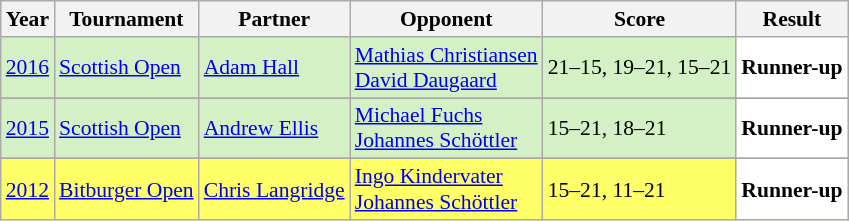<table class="sortable wikitable" style="font-size: 90%;">
<tr>
<th>Year</th>
<th>Tournament</th>
<th>Partner</th>
<th>Opponent</th>
<th>Score</th>
<th>Result</th>
</tr>
<tr style="background:#D4F1C5">
<td align="center"><a href='#'>2016</a></td>
<td align="left"><a href='#'>Scottish Open</a></td>
<td align="left"> <a href='#'>Adam Hall</a></td>
<td align="left"> <a href='#'>Mathias Christiansen</a><br> <a href='#'>David Daugaard</a></td>
<td align="left">21–15, 19–21, 15–21</td>
<td style="text-align:left; background:white"> <strong>Runner-up</strong></td>
</tr>
<tr>
</tr>
<tr style="background:#D4F1C5">
<td align="center"><a href='#'>2015</a></td>
<td align="left"><a href='#'>Scottish Open</a></td>
<td align="left"> <a href='#'>Andrew Ellis</a></td>
<td align="left"> <a href='#'>Michael Fuchs</a><br> <a href='#'>Johannes Schöttler</a></td>
<td align="left">15–21, 18–21</td>
<td style="text-align:left; background:white"> <strong>Runner-up</strong></td>
</tr>
<tr>
</tr>
<tr style="background:#FFFF67">
<td align="center"><a href='#'>2012</a></td>
<td align="left"><a href='#'>Bitburger Open</a></td>
<td align="left"> <a href='#'>Chris Langridge</a></td>
<td align="left"> <a href='#'>Ingo Kindervater</a><br> <a href='#'>Johannes Schöttler</a></td>
<td align="left">15–21, 11–21</td>
<td style="text-align:left; background:white"> <strong>Runner-up</strong></td>
</tr>
</table>
